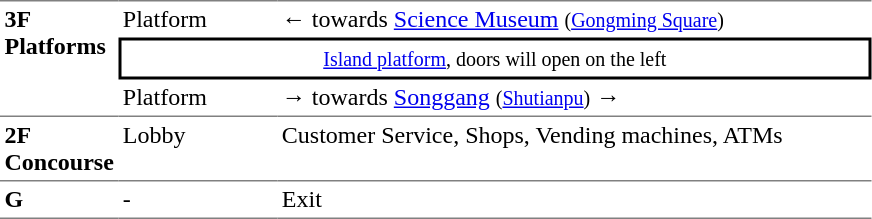<table table border=0 cellspacing=0 cellpadding=3>
<tr>
<td style="border-top:solid 1px gray;" rowspan=3 valign=top><strong>3F<br>Platforms</strong></td>
<td style="border-top:solid 1px gray;" valign=top>Platform</td>
<td style="border-top:solid 1px gray;" valign=top>←  towards <a href='#'>Science Museum</a> <small>(<a href='#'>Gongming Square</a>)</small></td>
</tr>
<tr>
<td style="border-right:solid 2px black;border-left:solid 2px black;border-top:solid 2px black;border-bottom:solid 2px black;text-align:center;" colspan=2><small><a href='#'>Island platform</a>, doors will open on the left</small></td>
</tr>
<tr>
<td>Platform</td>
<td><span>→</span>  towards <a href='#'>Songgang</a> <small>(<a href='#'>Shutianpu</a>)</small> →</td>
</tr>
<tr>
<td style="border-bottom:solid 1px gray; border-top:solid 1px gray;" valign=top width=50><strong>2F<br>Concourse</strong></td>
<td style="border-bottom:solid 1px gray; border-top:solid 1px gray;" valign=top width=100>Lobby</td>
<td style="border-bottom:solid 1px gray; border-top:solid 1px gray;" valign=top width=390>Customer Service, Shops, Vending machines, ATMs</td>
</tr>
<tr>
<td style="border-bottom:solid 1px gray;" width=50 valign=top><strong>G</strong></td>
<td style="border-bottom:solid 1px gray;" width=100 valign=top>-</td>
<td style="border-bottom:solid 1px gray;" width=390 valign=top>Exit</td>
</tr>
</table>
